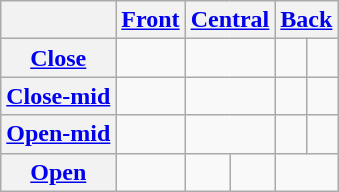<table class="wikitable" style="text-align:center">
<tr>
<th></th>
<th><a href='#'>Front</a></th>
<th colspan="2"><a href='#'>Central</a></th>
<th colspan="2"><a href='#'>Back</a></th>
</tr>
<tr>
<th><a href='#'>Close</a></th>
<td> </td>
<td colspan="2"></td>
<td> </td>
<td> </td>
</tr>
<tr>
<th><a href='#'>Close-mid</a></th>
<td> </td>
<td colspan="2"></td>
<td> </td>
<td> </td>
</tr>
<tr>
<th><a href='#'>Open-mid</a></th>
<td> </td>
<td colspan="2"></td>
<td> </td>
<td> </td>
</tr>
<tr>
<th><a href='#'>Open</a></th>
<td></td>
<td> </td>
<td> </td>
<td colspan="2"></td>
</tr>
</table>
